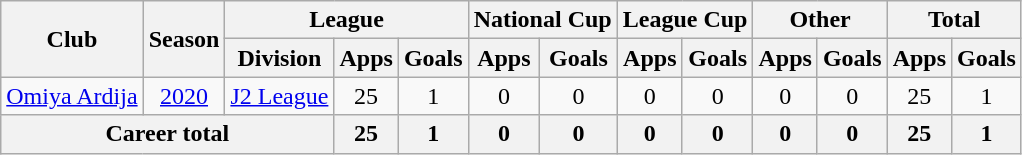<table class="wikitable" style="text-align: center">
<tr>
<th rowspan="2">Club</th>
<th rowspan="2">Season</th>
<th colspan="3">League</th>
<th colspan="2">National Cup</th>
<th colspan="2">League Cup</th>
<th colspan="2">Other</th>
<th colspan="2">Total</th>
</tr>
<tr>
<th>Division</th>
<th>Apps</th>
<th>Goals</th>
<th>Apps</th>
<th>Goals</th>
<th>Apps</th>
<th>Goals</th>
<th>Apps</th>
<th>Goals</th>
<th>Apps</th>
<th>Goals</th>
</tr>
<tr>
<td><a href='#'>Omiya Ardija</a></td>
<td><a href='#'>2020</a></td>
<td><a href='#'>J2 League</a></td>
<td>25</td>
<td>1</td>
<td>0</td>
<td>0</td>
<td>0</td>
<td>0</td>
<td>0</td>
<td>0</td>
<td>25</td>
<td>1</td>
</tr>
<tr>
<th colspan=3>Career total</th>
<th>25</th>
<th>1</th>
<th>0</th>
<th>0</th>
<th>0</th>
<th>0</th>
<th>0</th>
<th>0</th>
<th>25</th>
<th>1</th>
</tr>
</table>
